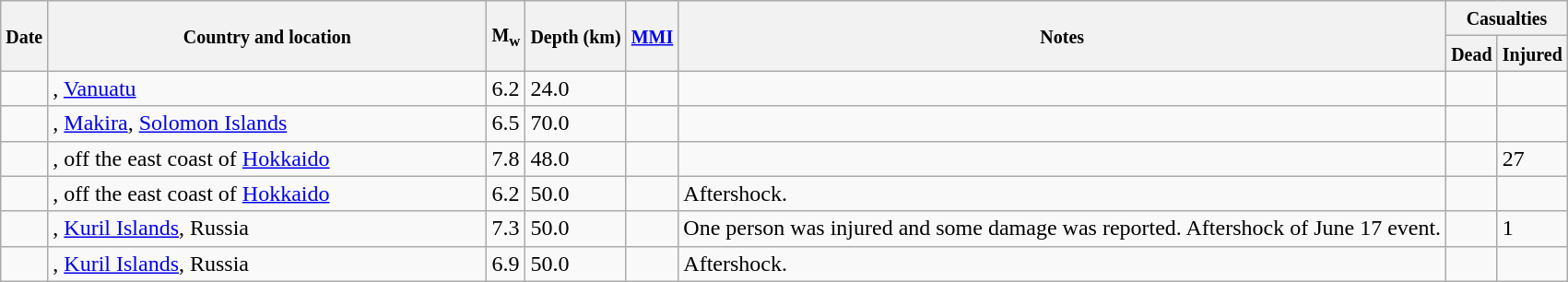<table class="wikitable sortable sort-under" style="border:1px black; margin-left:1em;">
<tr>
<th rowspan="2"><small>Date</small></th>
<th rowspan="2" style="width: 310px"><small>Country and location</small></th>
<th rowspan="2"><small>M<sub>w</sub></small></th>
<th rowspan="2"><small>Depth (km)</small></th>
<th rowspan="2"><small><a href='#'>MMI</a></small></th>
<th rowspan="2" class="unsortable"><small>Notes</small></th>
<th colspan="2"><small>Casualties</small></th>
</tr>
<tr>
<th><small>Dead</small></th>
<th><small>Injured</small></th>
</tr>
<tr>
<td></td>
<td>, <a href='#'>Vanuatu</a></td>
<td>6.2</td>
<td>24.0</td>
<td></td>
<td></td>
<td></td>
<td></td>
</tr>
<tr>
<td></td>
<td>, <a href='#'>Makira</a>, <a href='#'>Solomon Islands</a></td>
<td>6.5</td>
<td>70.0</td>
<td></td>
<td></td>
<td></td>
<td></td>
</tr>
<tr>
<td></td>
<td>, off the east coast of <a href='#'>Hokkaido</a></td>
<td>7.8</td>
<td>48.0</td>
<td></td>
<td></td>
<td></td>
<td>27</td>
</tr>
<tr>
<td></td>
<td>, off the east coast of <a href='#'>Hokkaido</a></td>
<td>6.2</td>
<td>50.0</td>
<td></td>
<td>Aftershock.</td>
<td></td>
<td></td>
</tr>
<tr>
<td></td>
<td>, <a href='#'>Kuril Islands</a>, Russia</td>
<td>7.3</td>
<td>50.0</td>
<td></td>
<td>One person was injured and some damage was reported. Aftershock of June 17 event.</td>
<td></td>
<td>1</td>
</tr>
<tr>
<td></td>
<td>, <a href='#'>Kuril Islands</a>, Russia</td>
<td>6.9</td>
<td>50.0</td>
<td></td>
<td>Aftershock.</td>
<td></td>
<td></td>
</tr>
</table>
